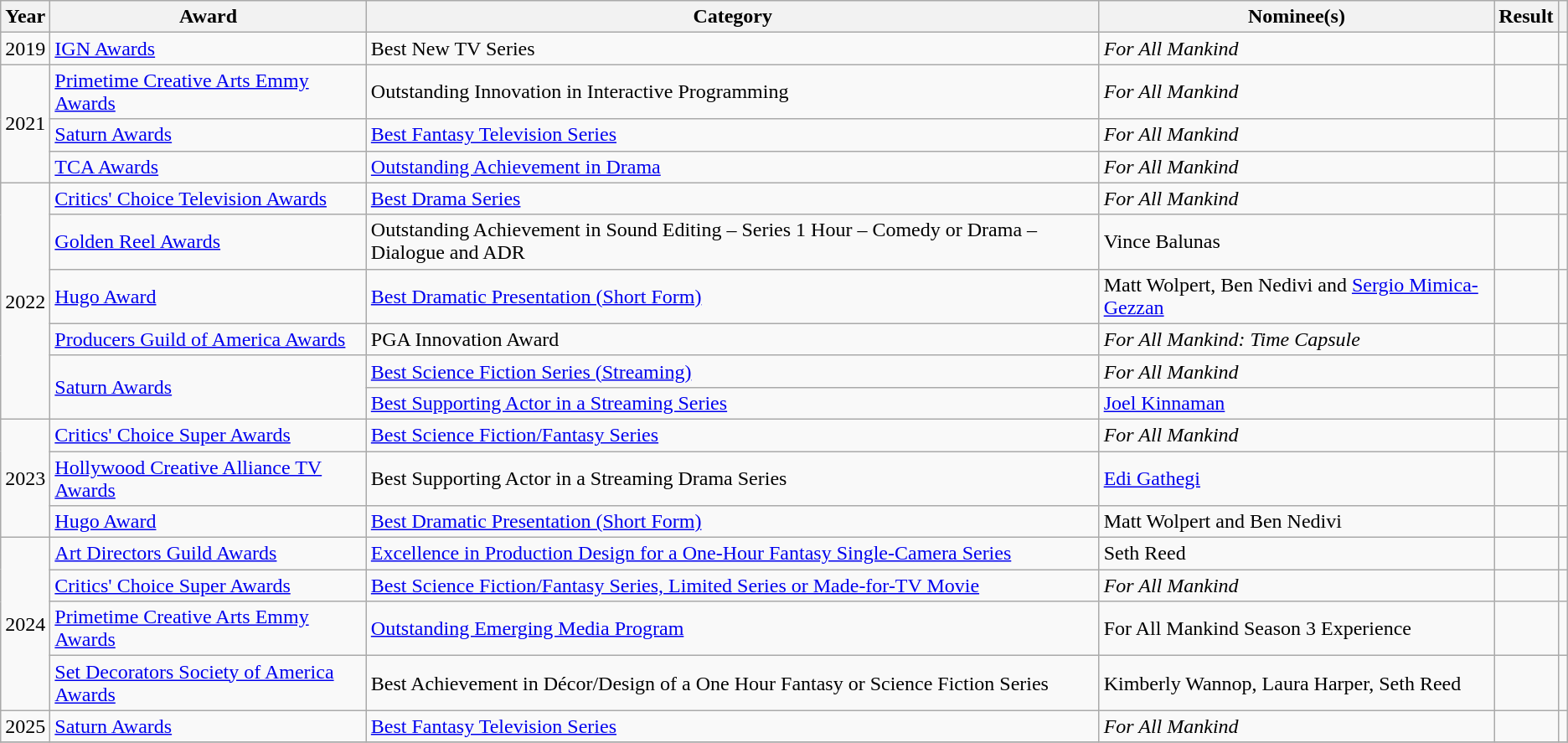<table class="wikitable plainrowheaders sortable">
<tr>
<th scope="col">Year</th>
<th scope="col">Award</th>
<th scope="col">Category</th>
<th scope="col">Nominee(s)</th>
<th scope="col">Result</th>
<th scope="col" class="unsortable"></th>
</tr>
<tr>
<td>2019</td>
<td><a href='#'>IGN Awards</a></td>
<td>Best New TV Series</td>
<td><em>For All Mankind</em></td>
<td></td>
<td style="text-align:center;"></td>
</tr>
<tr>
<td rowspan="3">2021</td>
<td><a href='#'>Primetime Creative Arts Emmy Awards</a></td>
<td>Outstanding Innovation in Interactive Programming</td>
<td><em>For All Mankind</em></td>
<td></td>
<td style="text-align:center;"></td>
</tr>
<tr>
<td><a href='#'>Saturn Awards</a></td>
<td><a href='#'>Best Fantasy Television Series</a></td>
<td><em>For All Mankind</em></td>
<td></td>
<td style="text-align:center;"></td>
</tr>
<tr>
<td><a href='#'>TCA Awards</a></td>
<td><a href='#'>Outstanding Achievement in Drama</a></td>
<td><em>For All Mankind</em></td>
<td></td>
<td style="text-align:center;"></td>
</tr>
<tr>
<td rowspan="6">2022</td>
<td><a href='#'>Critics' Choice Television Awards</a></td>
<td><a href='#'>Best Drama Series</a></td>
<td><em>For All Mankind</em></td>
<td></td>
<td style="text-align:center;"></td>
</tr>
<tr>
<td><a href='#'>Golden Reel Awards</a></td>
<td>Outstanding Achievement in Sound Editing – Series 1 Hour – Comedy or Drama – Dialogue and ADR</td>
<td data-sort-value="Balunas, Vince">Vince Balunas<br></td>
<td></td>
<td style="text-align: center;"></td>
</tr>
<tr>
<td><a href='#'>Hugo Award</a></td>
<td><a href='#'>Best Dramatic Presentation (Short Form)</a></td>
<td data-sort-value="Wolpert, Matt, Ben Nedivi">Matt Wolpert, Ben Nedivi and <a href='#'>Sergio Mimica-Gezzan</a><br></td>
<td></td>
<td style="text-align: center;"></td>
</tr>
<tr>
<td><a href='#'>Producers Guild of America Awards</a></td>
<td>PGA Innovation Award</td>
<td><em>For All Mankind: Time Capsule</em></td>
<td></td>
<td style="text-align: center;"></td>
</tr>
<tr>
<td rowspan="2"><a href='#'>Saturn Awards</a></td>
<td><a href='#'>Best Science Fiction Series (Streaming)</a></td>
<td><em>For All Mankind</em></td>
<td></td>
<td rowspan="2" style="text-align:center;"></td>
</tr>
<tr>
<td><a href='#'>Best Supporting Actor in a Streaming Series</a></td>
<td data-sort-value="Kinnaman, Joel"><a href='#'>Joel Kinnaman</a></td>
<td></td>
</tr>
<tr>
<td rowspan="3">2023</td>
<td><a href='#'>Critics' Choice Super Awards</a></td>
<td><a href='#'>Best Science Fiction/Fantasy Series</a></td>
<td><em>For All Mankind</em></td>
<td></td>
<td style="text-align:center;"></td>
</tr>
<tr>
<td><a href='#'>Hollywood Creative Alliance TV Awards</a></td>
<td>Best Supporting Actor in a Streaming Drama Series</td>
<td data-sort-value="Gathegi, Edi"><a href='#'>Edi Gathegi</a></td>
<td></td>
<td style="text-align:center;"></td>
</tr>
<tr>
<td><a href='#'>Hugo Award</a></td>
<td><a href='#'>Best Dramatic Presentation (Short Form)</a></td>
<td data-sort-value="Wolpert, Matt, Ben Nedivi">Matt Wolpert and Ben Nedivi<br></td>
<td></td>
<td style="text-align:center;"></td>
</tr>
<tr>
<td rowspan="4">2024</td>
<td><a href='#'>Art Directors Guild Awards</a></td>
<td><a href='#'>Excellence in Production Design for a One-Hour Fantasy Single-Camera Series</a></td>
<td data-sort-value="Reed, Seth">Seth Reed </td>
<td></td>
<td style="text-align: center;"></td>
</tr>
<tr>
<td><a href='#'>Critics' Choice Super Awards</a></td>
<td><a href='#'>Best Science Fiction/Fantasy Series, Limited Series or Made-for-TV Movie</a></td>
<td><em>For All Mankind</em></td>
<td></td>
<td style="text-align: center;"></td>
</tr>
<tr>
<td><a href='#'>Primetime Creative Arts Emmy Awards</a></td>
<td><a href='#'>Outstanding Emerging Media Program</a></td>
<td>For All Mankind Season 3 Experience</td>
<td></td>
<td style="text-align:center;"></td>
</tr>
<tr>
<td><a href='#'>Set Decorators Society of America Awards</a></td>
<td>Best Achievement in Décor/Design of a One Hour Fantasy or Science Fiction Series</td>
<td>Kimberly Wannop, Laura Harper, Seth Reed</td>
<td></td>
<td style="text-align: center;"></td>
</tr>
<tr>
<td>2025</td>
<td><a href='#'>Saturn Awards</a></td>
<td><a href='#'>Best Fantasy Television Series</a></td>
<td><em>For All Mankind</em></td>
<td></td>
<td style="text-align: center;"></td>
</tr>
<tr>
</tr>
</table>
